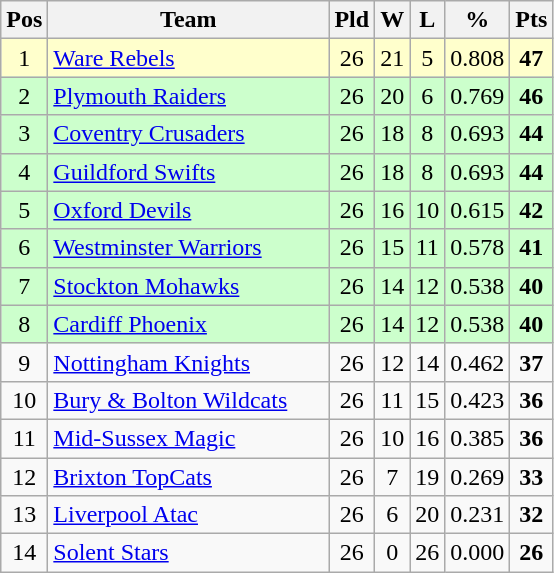<table class="wikitable" style="text-align: center;">
<tr>
<th>Pos</th>
<th scope="col" style="width: 180px;">Team</th>
<th>Pld</th>
<th>W</th>
<th>L</th>
<th>%</th>
<th>Pts</th>
</tr>
<tr style="background: #ffffcc;">
<td>1</td>
<td style="text-align:left;"><a href='#'>Ware Rebels</a></td>
<td>26</td>
<td>21</td>
<td>5</td>
<td>0.808</td>
<td><strong>47</strong></td>
</tr>
<tr style="background: #ccffcc;">
<td>2</td>
<td style="text-align:left;"><a href='#'>Plymouth Raiders</a></td>
<td>26</td>
<td>20</td>
<td>6</td>
<td>0.769</td>
<td><strong>46</strong></td>
</tr>
<tr style="background: #ccffcc;">
<td>3</td>
<td style="text-align:left;"><a href='#'>Coventry Crusaders</a></td>
<td>26</td>
<td>18</td>
<td>8</td>
<td>0.693</td>
<td><strong>44</strong></td>
</tr>
<tr style="background: #ccffcc;">
<td>4</td>
<td style="text-align:left;"><a href='#'>Guildford Swifts</a></td>
<td>26</td>
<td>18</td>
<td>8</td>
<td>0.693</td>
<td><strong>44</strong></td>
</tr>
<tr style="background: #ccffcc;">
<td>5</td>
<td style="text-align:left;"><a href='#'>Oxford Devils</a></td>
<td>26</td>
<td>16</td>
<td>10</td>
<td>0.615</td>
<td><strong>42</strong></td>
</tr>
<tr style="background: #ccffcc;">
<td>6</td>
<td style="text-align:left;"><a href='#'>Westminster Warriors</a></td>
<td>26</td>
<td>15</td>
<td>11</td>
<td>0.578</td>
<td><strong>41</strong></td>
</tr>
<tr style="background: #ccffcc;">
<td>7</td>
<td style="text-align:left;"><a href='#'>Stockton Mohawks</a></td>
<td>26</td>
<td>14</td>
<td>12</td>
<td>0.538</td>
<td><strong>40</strong></td>
</tr>
<tr style="background: #ccffcc;">
<td>8</td>
<td style="text-align:left;"><a href='#'>Cardiff Phoenix</a></td>
<td>26</td>
<td>14</td>
<td>12</td>
<td>0.538</td>
<td><strong>40</strong></td>
</tr>
<tr style="background: ;">
<td>9</td>
<td style="text-align:left;"><a href='#'>Nottingham Knights</a></td>
<td>26</td>
<td>12</td>
<td>14</td>
<td>0.462</td>
<td><strong>37</strong></td>
</tr>
<tr style="background: ;">
<td>10</td>
<td style="text-align:left;"><a href='#'>Bury & Bolton Wildcats</a></td>
<td>26</td>
<td>11</td>
<td>15</td>
<td>0.423</td>
<td><strong>36</strong></td>
</tr>
<tr style="background: ;">
<td>11</td>
<td style="text-align:left;"><a href='#'>Mid-Sussex Magic</a></td>
<td>26</td>
<td>10</td>
<td>16</td>
<td>0.385</td>
<td><strong>36</strong></td>
</tr>
<tr style="background: ;">
<td>12</td>
<td style="text-align:left;"><a href='#'>Brixton TopCats</a></td>
<td>26</td>
<td>7</td>
<td>19</td>
<td>0.269</td>
<td><strong>33</strong></td>
</tr>
<tr style="background: ;">
<td>13</td>
<td style="text-align:left;"><a href='#'>Liverpool Atac</a></td>
<td>26</td>
<td>6</td>
<td>20</td>
<td>0.231</td>
<td><strong>32</strong></td>
</tr>
<tr style="background: ;">
<td>14</td>
<td style="text-align:left;"><a href='#'>Solent Stars</a></td>
<td>26</td>
<td>0</td>
<td>26</td>
<td>0.000</td>
<td><strong>26</strong></td>
</tr>
</table>
